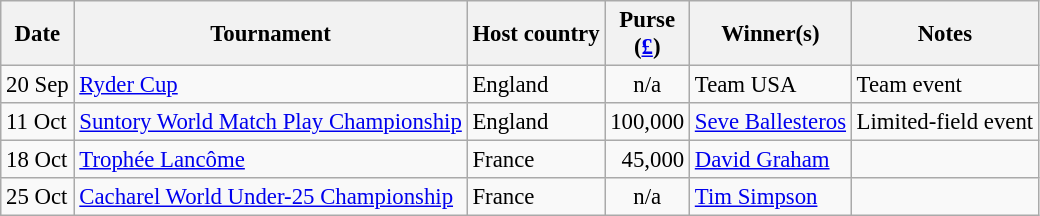<table class="wikitable" style="font-size:95%">
<tr>
<th>Date</th>
<th>Tournament</th>
<th>Host country</th>
<th>Purse<br>(<a href='#'>£</a>)</th>
<th>Winner(s)</th>
<th>Notes</th>
</tr>
<tr>
<td>20 Sep</td>
<td><a href='#'>Ryder Cup</a></td>
<td>England</td>
<td align=center>n/a</td>
<td> Team USA</td>
<td>Team event</td>
</tr>
<tr>
<td>11 Oct</td>
<td><a href='#'>Suntory World Match Play Championship</a></td>
<td>England</td>
<td align=right>100,000</td>
<td> <a href='#'>Seve Ballesteros</a></td>
<td>Limited-field event</td>
</tr>
<tr>
<td>18 Oct</td>
<td><a href='#'>Trophée Lancôme</a></td>
<td>France</td>
<td align=right>45,000</td>
<td> <a href='#'>David Graham</a></td>
<td></td>
</tr>
<tr>
<td>25 Oct</td>
<td><a href='#'>Cacharel World Under-25 Championship</a></td>
<td>France</td>
<td align=center>n/a</td>
<td> <a href='#'>Tim Simpson</a></td>
<td></td>
</tr>
</table>
